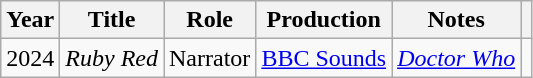<table class="wikitable">
<tr>
<th>Year</th>
<th>Title</th>
<th>Role</th>
<th class="unsortable">Production</th>
<th>Notes</th>
<th></th>
</tr>
<tr>
<td>2024</td>
<td><em>Ruby Red</em></td>
<td>Narrator</td>
<td rowspan="1"><a href='#'>BBC Sounds</a></td>
<td><em><a href='#'>Doctor Who</a></em></td>
<td></td>
</tr>
</table>
